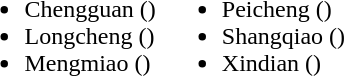<table>
<tr>
<td valign="top"><br><ul><li>Chengguan ()</li><li>Longcheng ()</li><li>Mengmiao ()</li></ul></td>
<td valign="top"><br><ul><li>Peicheng ()</li><li>Shangqiao ()</li><li>Xindian ()</li></ul></td>
</tr>
</table>
